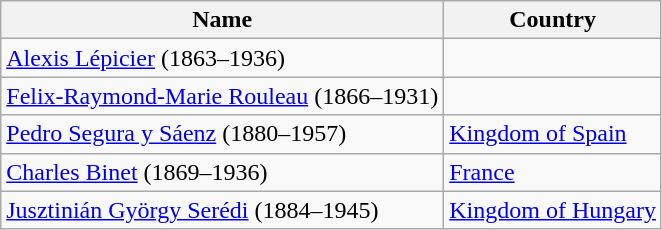<table class="wikitable sortable">
<tr>
<th>Name</th>
<th>Country</th>
</tr>
<tr>
<td><a href='#'>Alexis Lépicier</a> (1863–1936)</td>
<td></td>
</tr>
<tr>
<td><a href='#'>Felix-Raymond-Marie Rouleau</a> (1866–1931)</td>
<td></td>
</tr>
<tr>
<td><a href='#'>Pedro Segura y Sáenz</a> (1880–1957)</td>
<td> <a href='#'>Kingdom of Spain</a></td>
</tr>
<tr>
<td><a href='#'>Charles Binet</a> (1869–1936)</td>
<td> <a href='#'>France</a></td>
</tr>
<tr>
<td><a href='#'>Jusztinián György Serédi</a> (1884–1945)</td>
<td> <a href='#'>Kingdom of Hungary</a></td>
</tr>
</table>
